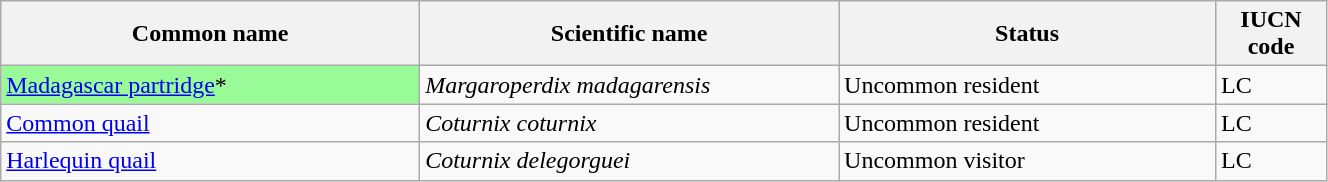<table width=70% class="wikitable sortable">
<tr>
<th width=20%>Common name</th>
<th width=20%>Scientific name</th>
<th width=18%>Status</th>
<th width=5%>IUCN code</th>
</tr>
<tr>
<td style="background:palegreen; color:black"><a href='#'>Madagascar partridge</a>*</td>
<td><em>Margaroperdix madagarensis</em></td>
<td>Uncommon resident</td>
<td>LC</td>
</tr>
<tr>
<td><a href='#'>Common quail</a></td>
<td><em>Coturnix coturnix</em></td>
<td>Uncommon resident</td>
<td>LC</td>
</tr>
<tr>
<td><a href='#'>Harlequin quail</a></td>
<td><em>Coturnix delegorguei</em></td>
<td>Uncommon visitor</td>
<td>LC</td>
</tr>
</table>
